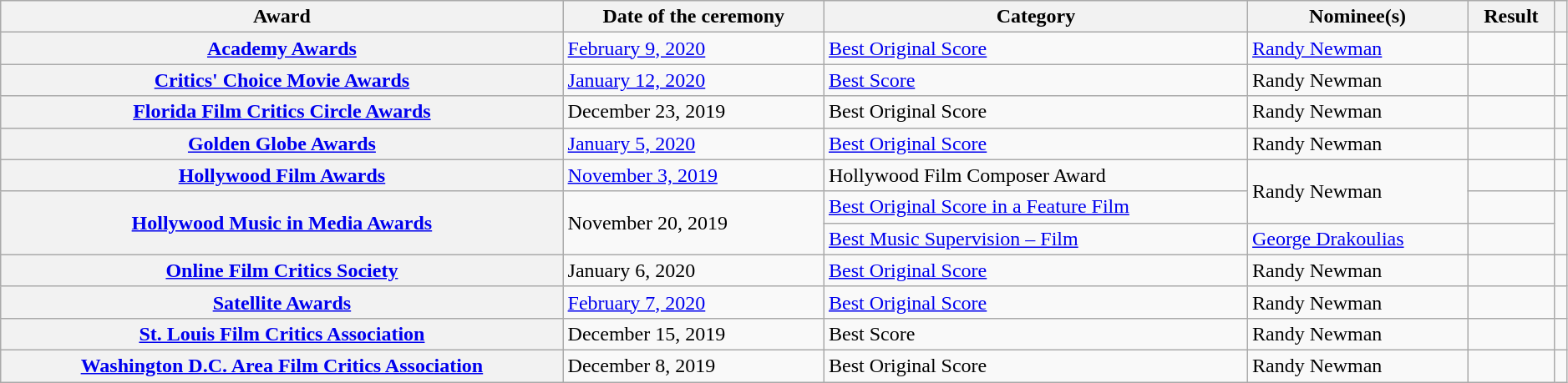<table class="wikitable plainrowheaders sortable" style="width: 99%;">
<tr>
<th scope="col">Award</th>
<th scope="col">Date of the ceremony</th>
<th scope="col">Category</th>
<th scope="col">Nominee(s)</th>
<th scope="col">Result</th>
<th scope="col" class="unsortable"></th>
</tr>
<tr>
<th><a href='#'>Academy Awards</a></th>
<td><a href='#'>February 9, 2020</a></td>
<td><a href='#'>Best Original Score</a></td>
<td><a href='#'>Randy Newman</a></td>
<td></td>
<td style="text-align:center;"></td>
</tr>
<tr>
<th><a href='#'>Critics' Choice Movie Awards</a></th>
<td><a href='#'>January 12, 2020</a></td>
<td><a href='#'>Best Score</a></td>
<td>Randy Newman</td>
<td></td>
<td style="text-align:center;"></td>
</tr>
<tr>
<th><a href='#'>Florida Film Critics Circle Awards</a></th>
<td>December 23, 2019</td>
<td>Best Original Score</td>
<td>Randy Newman</td>
<td></td>
<td style="text-align:center;"><br></td>
</tr>
<tr>
<th><a href='#'>Golden Globe Awards</a></th>
<td><a href='#'>January 5, 2020</a></td>
<td><a href='#'>Best Original Score</a></td>
<td>Randy Newman</td>
<td></td>
<td style="text-align:center;"><br></td>
</tr>
<tr>
<th><a href='#'>Hollywood Film Awards</a></th>
<td><a href='#'>November 3, 2019</a></td>
<td>Hollywood Film Composer Award</td>
<td rowspan="2">Randy Newman</td>
<td></td>
<td style="text-align:center;"></td>
</tr>
<tr>
<th rowspan="2"><a href='#'>Hollywood Music in Media Awards</a></th>
<td rowspan="2">November 20, 2019</td>
<td><a href='#'>Best Original Score in a Feature Film</a></td>
<td></td>
<td rowspan="2" style="text-align:center;"></td>
</tr>
<tr>
<td><a href='#'>Best Music Supervision – Film</a></td>
<td><a href='#'>George Drakoulias</a></td>
<td></td>
</tr>
<tr>
<th><a href='#'>Online Film Critics Society</a></th>
<td>January 6, 2020</td>
<td><a href='#'>Best Original Score</a></td>
<td>Randy Newman</td>
<td></td>
<td style="text-align:center;"></td>
</tr>
<tr>
<th><a href='#'>Satellite Awards</a></th>
<td><a href='#'>February 7, 2020</a></td>
<td><a href='#'>Best Original Score</a></td>
<td>Randy Newman</td>
<td></td>
<td style="text-align:center;"></td>
</tr>
<tr>
<th><a href='#'>St. Louis Film Critics Association</a></th>
<td>December 15, 2019</td>
<td>Best Score</td>
<td>Randy Newman</td>
<td></td>
<td style="text-align:center;"></td>
</tr>
<tr>
<th><a href='#'>Washington D.C. Area Film Critics Association</a></th>
<td>December 8, 2019</td>
<td>Best Original Score</td>
<td>Randy Newman</td>
<td></td>
<td style="text-align:center;"></td>
</tr>
</table>
